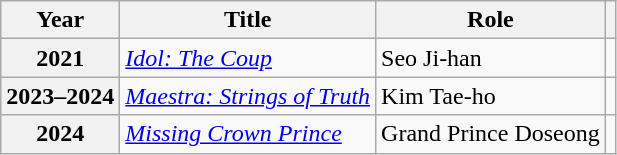<table class="wikitable sortable plainrowheaders">
<tr>
<th scope="col">Year</th>
<th scope="col">Title</th>
<th scope="col">Role</th>
<th scope="col" class="unsortable"></th>
</tr>
<tr>
<th scope="row">2021</th>
<td><em><a href='#'>Idol: The Coup</a></em></td>
<td>Seo Ji-han</td>
<td style="text-align:center"></td>
</tr>
<tr>
<th scope="row">2023–2024</th>
<td><em><a href='#'>Maestra: Strings of Truth</a></em></td>
<td>Kim Tae-ho</td>
<td style="text-align:center"></td>
</tr>
<tr>
<th scope="row">2024</th>
<td><em><a href='#'>Missing Crown Prince</a></em></td>
<td>Grand Prince Doseong</td>
<td style="text-align:center"></td>
</tr>
</table>
